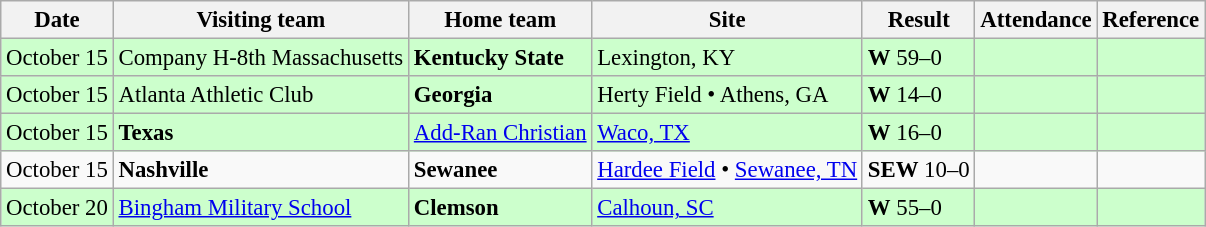<table class="wikitable" style="font-size:95%;">
<tr>
<th>Date</th>
<th>Visiting team</th>
<th>Home team</th>
<th>Site</th>
<th>Result</th>
<th>Attendance</th>
<th class="unsortable">Reference</th>
</tr>
<tr bgcolor=ccffcc>
<td>October 15</td>
<td>Company H-8th Massachusetts</td>
<td><strong>Kentucky State</strong></td>
<td>Lexington, KY</td>
<td><strong>W</strong> 59–0</td>
<td></td>
<td></td>
</tr>
<tr bgcolor=ccffcc>
<td>October 15</td>
<td>Atlanta Athletic Club</td>
<td><strong>Georgia</strong></td>
<td>Herty Field • Athens, GA</td>
<td><strong>W</strong> 14–0</td>
<td></td>
<td></td>
</tr>
<tr bgcolor=ccffcc>
<td>October 15</td>
<td><strong>Texas</strong></td>
<td><a href='#'>Add-Ran Christian</a></td>
<td><a href='#'>Waco, TX</a></td>
<td><strong>W</strong> 16–0</td>
<td></td>
<td></td>
</tr>
<tr bgcolor=>
<td>October 15</td>
<td><strong>Nashville</strong></td>
<td><strong>Sewanee</strong></td>
<td><a href='#'>Hardee Field</a> • <a href='#'>Sewanee, TN</a></td>
<td><strong>SEW</strong> 10–0</td>
<td></td>
<td></td>
</tr>
<tr bgcolor=ccffcc>
<td>October 20</td>
<td><a href='#'>Bingham Military School</a></td>
<td><strong>Clemson</strong></td>
<td><a href='#'>Calhoun, SC</a></td>
<td><strong>W</strong> 55–0</td>
<td></td>
<td></td>
</tr>
</table>
